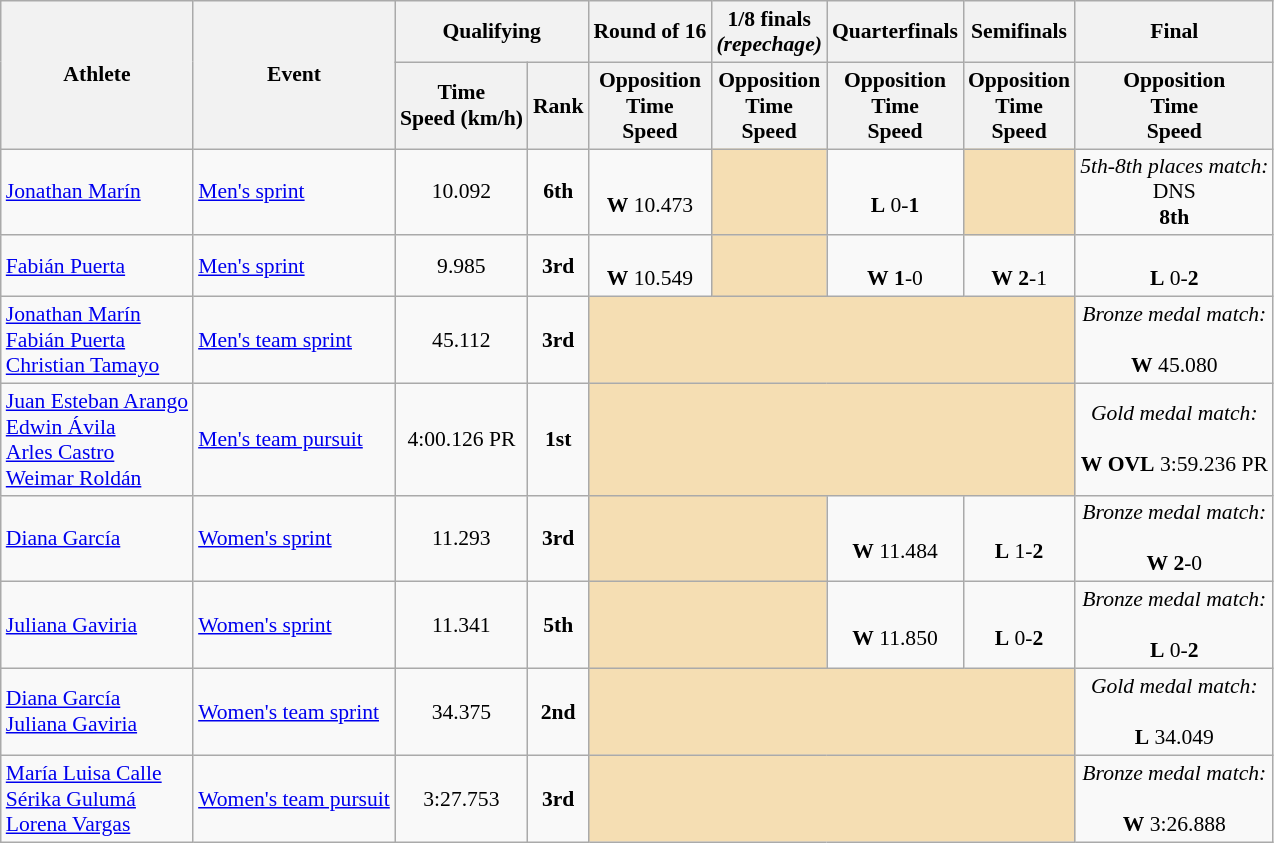<table class="wikitable" border="1" style="font-size:90%">
<tr>
<th rowspan=2>Athlete</th>
<th rowspan=2>Event</th>
<th colspan=2>Qualifying</th>
<th>Round of 16</th>
<th>1/8 finals<br><em>(repechage)</em></th>
<th>Quarterfinals</th>
<th>Semifinals</th>
<th>Final</th>
</tr>
<tr>
<th>Time<br>Speed (km/h)</th>
<th>Rank</th>
<th>Opposition<br>Time<br>Speed</th>
<th>Opposition<br>Time<br>Speed</th>
<th>Opposition<br>Time<br>Speed</th>
<th>Opposition<br>Time<br>Speed</th>
<th>Opposition<br>Time<br>Speed</th>
</tr>
<tr>
<td><a href='#'>Jonathan Marín</a></td>
<td><a href='#'>Men's sprint</a></td>
<td align=center>10.092</td>
<td align=center><strong>6th</strong></td>
<td align=center><br><strong>W</strong> 10.473</td>
<td align=center bgcolor=wheat></td>
<td align=center><br><strong>L</strong> 0-<strong>1</strong></td>
<td align=center bgcolor=wheat></td>
<td align=center><em>5th-8th places match:</em><br>DNS<br><strong>8th</strong></td>
</tr>
<tr>
<td><a href='#'>Fabián Puerta</a></td>
<td><a href='#'>Men's sprint</a></td>
<td align=center>9.985</td>
<td align=center><strong>3rd</strong></td>
<td align=center><br><strong>W</strong> 10.549</td>
<td align=center bgcolor=wheat></td>
<td align=center><br><strong>W</strong> <strong>1</strong>-0</td>
<td align=center><br><strong>W</strong> <strong>2</strong>-1</td>
<td align=center><br><strong>L</strong> 0-<strong>2</strong><br></td>
</tr>
<tr>
<td><a href='#'>Jonathan Marín</a><br><a href='#'>Fabián Puerta</a><br><a href='#'>Christian Tamayo</a></td>
<td><a href='#'>Men's team sprint</a></td>
<td align=center>45.112</td>
<td align=center><strong>3rd</strong></td>
<td colspan=4 bgcolor=wheat></td>
<td align=center><em>Bronze medal match:</em><br><br><strong>W</strong> 45.080<br></td>
</tr>
<tr>
<td><a href='#'>Juan Esteban Arango</a><br><a href='#'>Edwin Ávila</a><br><a href='#'>Arles Castro</a><br><a href='#'>Weimar Roldán</a></td>
<td><a href='#'>Men's team pursuit</a></td>
<td align=center>4:00.126 PR</td>
<td align=center><strong>1st</strong></td>
<td colspan=4 bgcolor=wheat></td>
<td align=center><em>Gold medal match:</em><br><br><strong>W</strong> <strong>OVL</strong> 3:59.236 PR<br></td>
</tr>
<tr>
<td><a href='#'>Diana García</a></td>
<td><a href='#'>Women's sprint</a></td>
<td align=center>11.293</td>
<td align=center><strong>3rd</strong></td>
<td colspan=2 bgcolor=wheat></td>
<td align=center><br><strong>W</strong> 11.484</td>
<td align=center><br><strong>L</strong> 1-<strong>2</strong></td>
<td align=center><em>Bronze medal match:</em><br><br><strong>W</strong> <strong>2</strong>-0<br></td>
</tr>
<tr>
<td><a href='#'>Juliana Gaviria</a></td>
<td><a href='#'>Women's sprint</a></td>
<td align=center>11.341</td>
<td align=center><strong>5th</strong></td>
<td colspan=2 bgcolor=wheat></td>
<td align=center><br><strong>W</strong> 11.850</td>
<td align=center><br><strong>L</strong> 0-<strong>2</strong></td>
<td align=center><em>Bronze medal match:</em><br><br><strong>L</strong> 0-<strong>2</strong></td>
</tr>
<tr>
<td><a href='#'>Diana García</a><br><a href='#'>Juliana Gaviria</a></td>
<td><a href='#'>Women's team sprint</a></td>
<td align=center>34.375</td>
<td align=center><strong>2nd</strong></td>
<td colspan=4 bgcolor=wheat></td>
<td align=center><em>Gold medal match:</em><br><br><strong>L</strong> 34.049<br></td>
</tr>
<tr>
<td><a href='#'>María Luisa Calle</a><br><a href='#'>Sérika Gulumá</a><br><a href='#'>Lorena Vargas</a></td>
<td><a href='#'>Women's team pursuit</a></td>
<td align=center>3:27.753</td>
<td align=center><strong>3rd</strong></td>
<td colspan=4 bgcolor=wheat></td>
<td align=center><em>Bronze medal match:</em><br><br><strong>W</strong> 3:26.888<br></td>
</tr>
</table>
